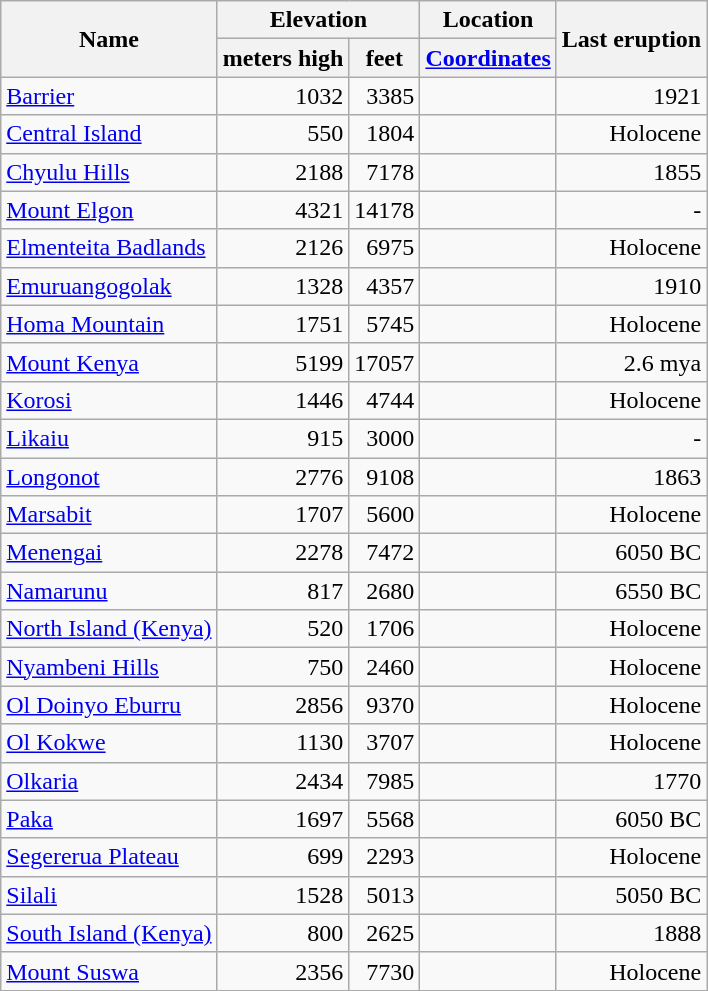<table class="wikitable">
<tr>
<th rowspan="2">Name</th>
<th colspan ="2">Elevation</th>
<th>Location</th>
<th rowspan="2">Last eruption</th>
</tr>
<tr>
<th>meters high</th>
<th>feet</th>
<th><a href='#'>Coordinates</a></th>
</tr>
<tr align="right">
<td align="left"><a href='#'>Barrier</a></td>
<td>1032</td>
<td>3385</td>
<td></td>
<td>1921</td>
</tr>
<tr align="right">
<td align="left"><a href='#'>Central Island</a></td>
<td>550</td>
<td>1804</td>
<td></td>
<td>Holocene</td>
</tr>
<tr align="right">
<td align="left"><a href='#'>Chyulu Hills</a></td>
<td>2188</td>
<td>7178</td>
<td></td>
<td>1855</td>
</tr>
<tr align="right">
<td align="left"><a href='#'>Mount Elgon</a></td>
<td>4321</td>
<td>14178</td>
<td></td>
<td>-</td>
</tr>
<tr align="right">
<td align="left"><a href='#'>Elmenteita Badlands</a></td>
<td>2126</td>
<td>6975</td>
<td></td>
<td>Holocene</td>
</tr>
<tr align="right">
<td align="left"><a href='#'>Emuruangogolak</a></td>
<td>1328</td>
<td>4357</td>
<td></td>
<td>1910</td>
</tr>
<tr align="right">
<td align="left"><a href='#'>Homa Mountain</a></td>
<td>1751</td>
<td>5745</td>
<td></td>
<td>Holocene</td>
</tr>
<tr align="right">
<td align="left"><a href='#'>Mount Kenya</a></td>
<td>5199</td>
<td>17057</td>
<td></td>
<td>2.6 mya</td>
</tr>
<tr align="right">
<td align="left"><a href='#'>Korosi</a></td>
<td>1446</td>
<td>4744</td>
<td></td>
<td>Holocene</td>
</tr>
<tr align="right">
<td align="left"><a href='#'>Likaiu</a></td>
<td>915</td>
<td>3000</td>
<td></td>
<td>-</td>
</tr>
<tr align="right">
<td align="left"><a href='#'>Longonot</a></td>
<td>2776</td>
<td>9108</td>
<td></td>
<td>1863</td>
</tr>
<tr align="right">
<td align="left"><a href='#'>Marsabit</a></td>
<td>1707</td>
<td>5600</td>
<td></td>
<td>Holocene</td>
</tr>
<tr align="right">
<td align="left"><a href='#'>Menengai</a></td>
<td>2278</td>
<td>7472</td>
<td></td>
<td>6050 BC</td>
</tr>
<tr align="right">
<td align="left"><a href='#'>Namarunu</a></td>
<td>817</td>
<td>2680</td>
<td></td>
<td>6550 BC</td>
</tr>
<tr align="right">
<td align="left"><a href='#'>North Island (Kenya)</a></td>
<td>520</td>
<td>1706</td>
<td></td>
<td>Holocene</td>
</tr>
<tr align="right">
<td align="left"><a href='#'>Nyambeni Hills</a></td>
<td>750</td>
<td>2460</td>
<td></td>
<td>Holocene</td>
</tr>
<tr align="right">
<td align="left"><a href='#'>Ol Doinyo Eburru</a></td>
<td>2856</td>
<td>9370</td>
<td></td>
<td>Holocene</td>
</tr>
<tr align="right">
<td align="left"><a href='#'>Ol Kokwe</a></td>
<td>1130</td>
<td>3707</td>
<td></td>
<td>Holocene</td>
</tr>
<tr align="right">
<td align="left"><a href='#'>Olkaria</a></td>
<td>2434</td>
<td>7985</td>
<td></td>
<td>1770</td>
</tr>
<tr align="right">
<td align="left"><a href='#'>Paka</a></td>
<td>1697</td>
<td>5568</td>
<td></td>
<td>6050 BC</td>
</tr>
<tr align="right">
<td align="left"><a href='#'>Segererua Plateau</a></td>
<td>699</td>
<td>2293</td>
<td></td>
<td>Holocene</td>
</tr>
<tr align="right">
<td align="left"><a href='#'>Silali</a></td>
<td>1528</td>
<td>5013</td>
<td></td>
<td>5050 BC</td>
</tr>
<tr align="right">
<td align="left"><a href='#'>South Island (Kenya)</a></td>
<td>800</td>
<td>2625</td>
<td></td>
<td>1888</td>
</tr>
<tr align="right">
<td align="left"><a href='#'>Mount Suswa</a></td>
<td>2356</td>
<td>7730</td>
<td></td>
<td>Holocene</td>
</tr>
</table>
